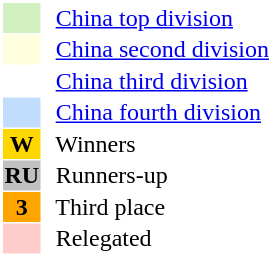<table style="border: 1px solid #ffffff; background-color: #ffffff" cellspacing="1" cellpadding="1">
<tr>
<td bgcolor="#D0F0C0" width="20"></td>
<td bgcolor="#ffffff" align="left">  <a href='#'>China top division</a></td>
</tr>
<tr>
<td bgcolor="#FFFFE0" width="20"></td>
<td bgcolor="#ffffff" align="left">  <a href='#'>China second division</a></td>
</tr>
<tr>
<th bgcolor="#ffffff" width="20"></th>
<td bgcolor="#ffffff" align="left">  <a href='#'>China third division</a></td>
</tr>
<tr>
<th bgcolor="#c1ddfd" width="20"></th>
<td bgcolor="#ffffff" align="left">  <a href='#'>China fourth division</a></td>
</tr>
<tr>
<th bgcolor="#FFD700" width="20">W</th>
<td bgcolor="#ffffff" align="left">  Winners</td>
</tr>
<tr>
<th bgcolor="#C0C0C0" width="20">RU</th>
<td bgcolor="#ffffff" align="left">  Runners-up</td>
</tr>
<tr>
<th bgcolor="#FFA500" width="20">3</th>
<td bgcolor="#ffffff" align="left">  Third place</td>
</tr>
<tr>
<th bgcolor="#ffcccc" width="20"></th>
<td bgcolor="#ffffff" align="left">  Relegated</td>
</tr>
</table>
